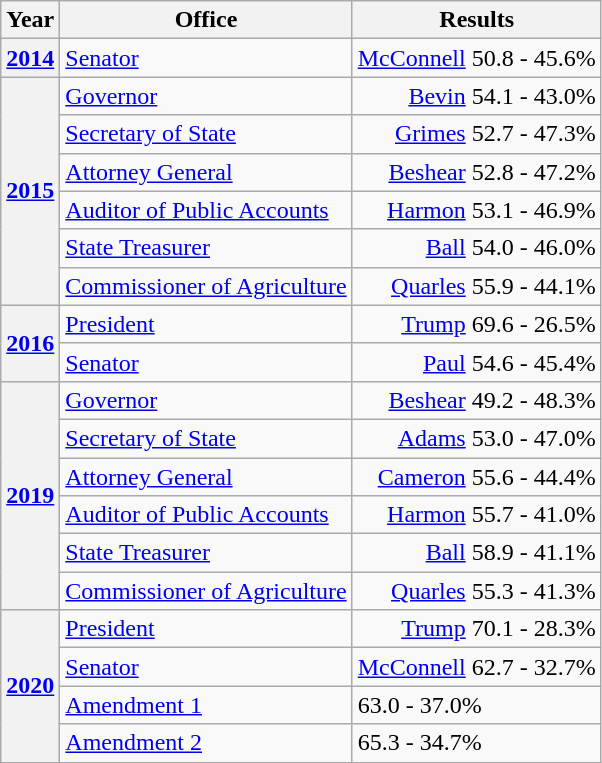<table class=wikitable>
<tr>
<th>Year</th>
<th>Office</th>
<th>Results</th>
</tr>
<tr>
<th><a href='#'>2014</a></th>
<td><a href='#'>Senator</a></td>
<td align="right" ><a href='#'>McConnell</a> 50.8 - 45.6%</td>
</tr>
<tr>
<th rowspan=6><a href='#'>2015</a></th>
<td><a href='#'>Governor</a></td>
<td align="right" ><a href='#'>Bevin</a> 54.1 - 43.0%</td>
</tr>
<tr>
<td><a href='#'>Secretary of State</a></td>
<td align="right" ><a href='#'>Grimes</a> 52.7 - 47.3%</td>
</tr>
<tr>
<td><a href='#'>Attorney General</a></td>
<td align="right" ><a href='#'>Beshear</a> 52.8 - 47.2%</td>
</tr>
<tr>
<td><a href='#'>Auditor of Public Accounts</a></td>
<td align="right" ><a href='#'>Harmon</a> 53.1 - 46.9%</td>
</tr>
<tr>
<td><a href='#'>State Treasurer</a></td>
<td align="right" ><a href='#'>Ball</a> 54.0 - 46.0%</td>
</tr>
<tr>
<td><a href='#'>Commissioner of Agriculture</a></td>
<td align="right" ><a href='#'>Quarles</a> 55.9 - 44.1%</td>
</tr>
<tr>
<th rowspan=2><a href='#'>2016</a></th>
<td><a href='#'>President</a></td>
<td align="right" ><a href='#'>Trump</a> 69.6 - 26.5%</td>
</tr>
<tr>
<td><a href='#'>Senator</a></td>
<td align="right" ><a href='#'>Paul</a> 54.6 - 45.4%</td>
</tr>
<tr>
<th rowspan=6><a href='#'>2019</a></th>
<td><a href='#'>Governor</a></td>
<td align="right" ><a href='#'>Beshear</a> 49.2 - 48.3%</td>
</tr>
<tr>
<td><a href='#'>Secretary of State</a></td>
<td align="right" ><a href='#'>Adams</a> 53.0 - 47.0%</td>
</tr>
<tr>
<td><a href='#'>Attorney General</a></td>
<td align="right" ><a href='#'>Cameron</a> 55.6 - 44.4%</td>
</tr>
<tr>
<td><a href='#'>Auditor of Public Accounts</a></td>
<td align="right" ><a href='#'>Harmon</a> 55.7 - 41.0%</td>
</tr>
<tr>
<td><a href='#'>State Treasurer</a></td>
<td align="right" ><a href='#'>Ball</a> 58.9 - 41.1%</td>
</tr>
<tr>
<td><a href='#'>Commissioner of Agriculture</a></td>
<td align="right" ><a href='#'>Quarles</a> 55.3 - 41.3%</td>
</tr>
<tr>
<th rowspan=4><a href='#'>2020</a></th>
<td><a href='#'>President</a></td>
<td align="right" ><a href='#'>Trump</a> 70.1 - 28.3%</td>
</tr>
<tr>
<td><a href='#'>Senator</a></td>
<td align="right" ><a href='#'>McConnell</a> 62.7 - 32.7%</td>
</tr>
<tr>
<td><a href='#'>Amendment 1</a></td>
<td> 63.0 - 37.0%</td>
</tr>
<tr>
<td><a href='#'>Amendment 2</a></td>
<td> 65.3 - 34.7%</td>
</tr>
</table>
